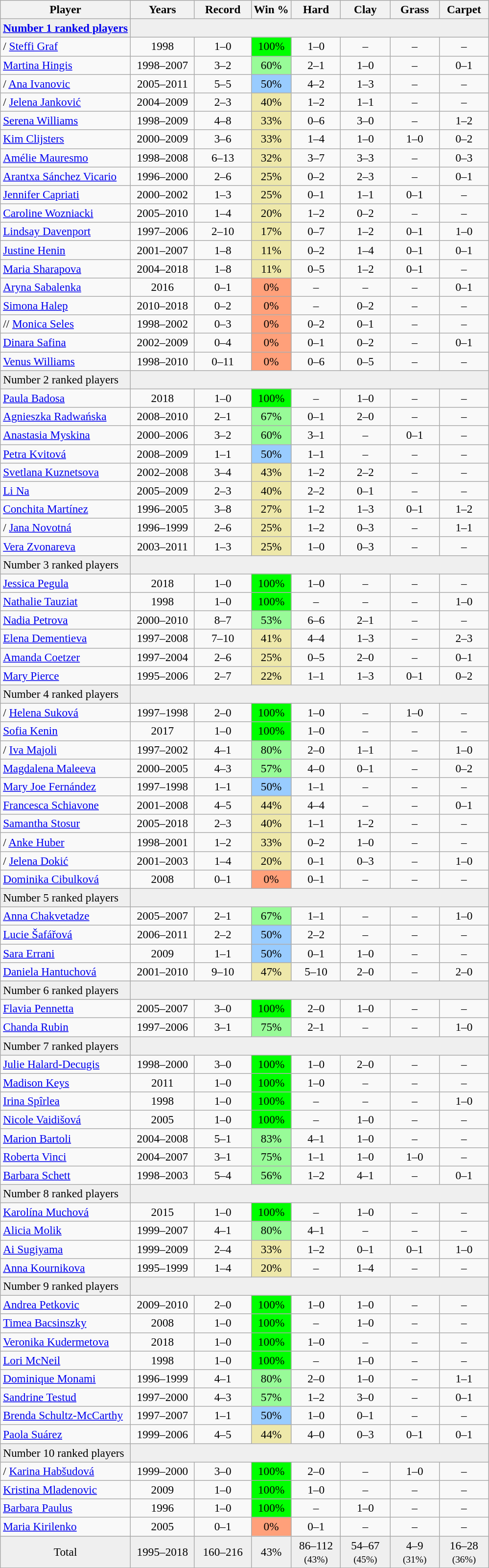<table class="wikitable sortable" style=font-size:97%;text-align:center>
<tr>
<th>Player</th>
<th width=80>Years</th>
<th width=70>Record</th>
<th>Win %</th>
<th width=60>Hard</th>
<th width=60>Clay</th>
<th width=60>Grass</th>
<th width=60>Carpet</th>
</tr>
<tr bgcolor=efefef class="sortbottom">
<td align=left><a href='#'><strong>Number 1 ranked players</strong></a></td>
<td colspan=7></td>
</tr>
<tr>
<td align=left>/ <a href='#'>Steffi Graf</a></td>
<td>1998</td>
<td>1–0</td>
<td bgcolor=lime>100%</td>
<td>1–0</td>
<td>–</td>
<td>–</td>
<td>–</td>
</tr>
<tr>
<td align=left> <a href='#'>Martina Hingis</a></td>
<td>1998–2007</td>
<td>3–2</td>
<td bgcolor=98fb98>60%</td>
<td>2–1</td>
<td>1–0</td>
<td>–</td>
<td>0–1</td>
</tr>
<tr>
<td align=left>/ <a href='#'>Ana Ivanovic</a></td>
<td>2005–2011</td>
<td>5–5</td>
<td bgcolor=99ccff>50%</td>
<td>4–2</td>
<td>1–3</td>
<td>–</td>
<td>–</td>
</tr>
<tr>
<td align=left>/ <a href='#'>Jelena Janković</a></td>
<td>2004–2009</td>
<td>2–3</td>
<td bgcolor=eee8aa>40%</td>
<td>1–2</td>
<td>1–1</td>
<td>–</td>
<td>–</td>
</tr>
<tr>
<td align=left> <a href='#'>Serena Williams</a></td>
<td>1998–2009</td>
<td>4–8</td>
<td bgcolor=eee8aa>33%</td>
<td>0–6</td>
<td>3–0</td>
<td>–</td>
<td>1–2</td>
</tr>
<tr>
<td align=left> <a href='#'>Kim Clijsters</a></td>
<td>2000–2009</td>
<td>3–6</td>
<td bgcolor=eee8aa>33%</td>
<td>1–4</td>
<td>1–0</td>
<td>1–0</td>
<td>0–2</td>
</tr>
<tr>
<td align=left> <a href='#'>Amélie Mauresmo</a></td>
<td>1998–2008</td>
<td>6–13</td>
<td bgcolor=eee8aa>32%</td>
<td>3–7</td>
<td>3–3</td>
<td>–</td>
<td>0–3</td>
</tr>
<tr>
<td align=left> <a href='#'>Arantxa Sánchez Vicario</a></td>
<td>1996–2000</td>
<td>2–6</td>
<td bgcolor=eee8aa>25%</td>
<td>0–2</td>
<td>2–3</td>
<td>–</td>
<td>0–1</td>
</tr>
<tr>
<td align=left> <a href='#'>Jennifer Capriati</a></td>
<td>2000–2002</td>
<td>1–3</td>
<td bgcolor=eee8aa>25%</td>
<td>0–1</td>
<td>1–1</td>
<td>0–1</td>
<td>–</td>
</tr>
<tr>
<td align=left> <a href='#'>Caroline Wozniacki</a></td>
<td>2005–2010</td>
<td>1–4</td>
<td bgcolor=eee8aa>20%</td>
<td>1–2</td>
<td>0–2</td>
<td>–</td>
<td>–</td>
</tr>
<tr>
<td align=left> <a href='#'>Lindsay Davenport</a></td>
<td>1997–2006</td>
<td>2–10</td>
<td bgcolor=eee8aa>17%</td>
<td>0–7</td>
<td>1–2</td>
<td>0–1</td>
<td>1–0</td>
</tr>
<tr>
<td align=left> <a href='#'>Justine Henin</a></td>
<td>2001–2007</td>
<td>1–8</td>
<td bgcolor=eee8aa>11%</td>
<td>0–2</td>
<td>1–4</td>
<td>0–1</td>
<td>0–1</td>
</tr>
<tr>
<td align=left> <a href='#'>Maria Sharapova</a></td>
<td>2004–2018</td>
<td>1–8</td>
<td bgcolor=eee8aa>11%</td>
<td>0–5</td>
<td>1–2</td>
<td>0–1</td>
<td>–</td>
</tr>
<tr>
<td align=left> <a href='#'>Aryna Sabalenka</a></td>
<td>2016</td>
<td>0–1</td>
<td bgcolor=ffa07a>0%</td>
<td>–</td>
<td>–</td>
<td>–</td>
<td>0–1</td>
</tr>
<tr>
<td align=left> <a href='#'>Simona Halep</a></td>
<td>2010–2018</td>
<td>0–2</td>
<td bgcolor=ffa07a>0%</td>
<td>–</td>
<td>0–2</td>
<td>–</td>
<td>–</td>
</tr>
<tr>
<td align=left>// <a href='#'>Monica Seles</a></td>
<td>1998–2002</td>
<td>0–3</td>
<td bgcolor=ffa07a>0%</td>
<td>0–2</td>
<td>0–1</td>
<td>–</td>
<td>–</td>
</tr>
<tr>
<td align=left> <a href='#'>Dinara Safina</a></td>
<td>2002–2009</td>
<td>0–4</td>
<td bgcolor=ffa07a>0%</td>
<td>0–1</td>
<td>0–2</td>
<td>–</td>
<td>0–1</td>
</tr>
<tr>
<td align=left> <a href='#'>Venus Williams</a></td>
<td>1998–2010</td>
<td>0–11</td>
<td bgcolor=ffa07a>0%</td>
<td>0–6</td>
<td>0–5</td>
<td>–</td>
<td>–</td>
</tr>
<tr bgcolor=efefef class="sortbottom">
<td align=left>Number 2 ranked players</td>
<td colspan=7></td>
</tr>
<tr>
<td align=left> <a href='#'>Paula Badosa</a></td>
<td>2018</td>
<td>1–0</td>
<td bgcolor=lime>100%</td>
<td>–</td>
<td>1–0</td>
<td>–</td>
<td>–</td>
</tr>
<tr>
<td align=left> <a href='#'>Agnieszka Radwańska</a></td>
<td>2008–2010</td>
<td>2–1</td>
<td bgcolor=98fb98>67%</td>
<td>0–1</td>
<td>2–0</td>
<td>–</td>
<td>–</td>
</tr>
<tr>
<td align=left> <a href='#'>Anastasia Myskina</a></td>
<td>2000–2006</td>
<td>3–2</td>
<td bgcolor=98fb98>60%</td>
<td>3–1</td>
<td>–</td>
<td>0–1</td>
<td>–</td>
</tr>
<tr>
<td align=left> <a href='#'>Petra Kvitová</a></td>
<td>2008–2009</td>
<td>1–1</td>
<td bgcolor=99ccff>50%</td>
<td>1–1</td>
<td>–</td>
<td>–</td>
<td>–</td>
</tr>
<tr>
<td align=left> <a href='#'>Svetlana Kuznetsova</a></td>
<td>2002–2008</td>
<td>3–4</td>
<td bgcolor=eee8aa>43%</td>
<td>1–2</td>
<td>2–2</td>
<td>–</td>
<td>–</td>
</tr>
<tr>
<td align=left> <a href='#'>Li Na</a></td>
<td>2005–2009</td>
<td>2–3</td>
<td bgcolor=eee8aa>40%</td>
<td>2–2</td>
<td>0–1</td>
<td>–</td>
<td>–</td>
</tr>
<tr>
<td align=left> <a href='#'>Conchita Martínez</a></td>
<td>1996–2005</td>
<td>3–8</td>
<td bgcolor=eee8aa>27%</td>
<td>1–2</td>
<td>1–3</td>
<td>0–1</td>
<td>1–2</td>
</tr>
<tr>
<td align=left>/ <a href='#'>Jana Novotná</a></td>
<td>1996–1999</td>
<td>2–6</td>
<td bgcolor=eee8aa>25%</td>
<td>1–2</td>
<td>0–3</td>
<td>–</td>
<td>1–1</td>
</tr>
<tr>
<td align=left> <a href='#'>Vera Zvonareva</a></td>
<td>2003–2011</td>
<td>1–3</td>
<td bgcolor=eee8aa>25%</td>
<td>1–0</td>
<td>0–3</td>
<td>–</td>
<td>–</td>
</tr>
<tr bgcolor=efefef class="sortbottom">
<td align=left>Number 3 ranked players</td>
<td colspan=7></td>
</tr>
<tr>
<td align=left> <a href='#'>Jessica Pegula</a></td>
<td>2018</td>
<td>1–0</td>
<td bgcolor=lime>100%</td>
<td>1–0</td>
<td>–</td>
<td>–</td>
<td>–</td>
</tr>
<tr>
<td align=left> <a href='#'>Nathalie Tauziat</a></td>
<td>1998</td>
<td>1–0</td>
<td bgcolor=lime>100%</td>
<td>–</td>
<td>–</td>
<td>–</td>
<td>1–0</td>
</tr>
<tr>
<td align=left> <a href='#'>Nadia Petrova</a></td>
<td>2000–2010</td>
<td>8–7</td>
<td bgcolor=98fb98>53%</td>
<td>6–6</td>
<td>2–1</td>
<td>–</td>
<td>–</td>
</tr>
<tr>
<td align=left> <a href='#'>Elena Dementieva</a></td>
<td>1997–2008</td>
<td>7–10</td>
<td bgcolor=eee8aa>41%</td>
<td>4–4</td>
<td>1–3</td>
<td>–</td>
<td>2–3</td>
</tr>
<tr>
<td align=left> <a href='#'>Amanda Coetzer</a></td>
<td>1997–2004</td>
<td>2–6</td>
<td bgcolor=eee8aa>25%</td>
<td>0–5</td>
<td>2–0</td>
<td>–</td>
<td>0–1</td>
</tr>
<tr>
<td align=left> <a href='#'>Mary Pierce</a></td>
<td>1995–2006</td>
<td>2–7</td>
<td bgcolor=eee8aa>22%</td>
<td>1–1</td>
<td>1–3</td>
<td>0–1</td>
<td>0–2</td>
</tr>
<tr bgcolor=efefef class="sortbottom">
<td align=left>Number 4 ranked players</td>
<td colspan=7></td>
</tr>
<tr>
<td align=left>/ <a href='#'>Helena Suková</a></td>
<td>1997–1998</td>
<td>2–0</td>
<td bgcolor=lime>100%</td>
<td>1–0</td>
<td>–</td>
<td>1–0</td>
<td>–</td>
</tr>
<tr>
<td align=left> <a href='#'>Sofia Kenin</a></td>
<td>2017</td>
<td>1–0</td>
<td bgcolor=lime>100%</td>
<td>1–0</td>
<td>–</td>
<td>–</td>
<td>–</td>
</tr>
<tr>
<td align=left>/ <a href='#'>Iva Majoli</a></td>
<td>1997–2002</td>
<td>4–1</td>
<td bgcolor=98fb98>80%</td>
<td>2–0</td>
<td>1–1</td>
<td>–</td>
<td>1–0</td>
</tr>
<tr>
<td align=left> <a href='#'>Magdalena Maleeva</a></td>
<td>2000–2005</td>
<td>4–3</td>
<td bgcolor=98fb98>57%</td>
<td>4–0</td>
<td>0–1</td>
<td>–</td>
<td>0–2</td>
</tr>
<tr>
<td align=left> <a href='#'>Mary Joe Fernández</a></td>
<td>1997–1998</td>
<td>1–1</td>
<td bgcolor=99ccff>50%</td>
<td>1–1</td>
<td>–</td>
<td>–</td>
<td>–</td>
</tr>
<tr>
<td align=left> <a href='#'>Francesca Schiavone</a></td>
<td>2001–2008</td>
<td>4–5</td>
<td bgcolor=eee8aa>44%</td>
<td>4–4</td>
<td>–</td>
<td>–</td>
<td>0–1</td>
</tr>
<tr>
<td align=left> <a href='#'>Samantha Stosur</a></td>
<td>2005–2018</td>
<td>2–3</td>
<td bgcolor=eee8aa>40%</td>
<td>1–1</td>
<td>1–2</td>
<td>–</td>
<td>–</td>
</tr>
<tr>
<td align=left>/ <a href='#'>Anke Huber</a></td>
<td>1998–2001</td>
<td>1–2</td>
<td bgcolor=eee8aa>33%</td>
<td>0–2</td>
<td>1–0</td>
<td>–</td>
<td>–</td>
</tr>
<tr>
<td align=left>/ <a href='#'>Jelena Dokić</a></td>
<td>2001–2003</td>
<td>1–4</td>
<td bgcolor=eee8aa>20%</td>
<td>0–1</td>
<td>0–3</td>
<td>–</td>
<td>1–0</td>
</tr>
<tr>
<td align=left> <a href='#'>Dominika Cibulková</a></td>
<td>2008</td>
<td>0–1</td>
<td bgcolor=ffa07a>0%</td>
<td>0–1</td>
<td>–</td>
<td>–</td>
<td>–</td>
</tr>
<tr bgcolor=efefef class="sortbottom">
<td align=left>Number 5 ranked players</td>
<td colspan=7></td>
</tr>
<tr>
<td align=left> <a href='#'>Anna Chakvetadze</a></td>
<td>2005–2007</td>
<td>2–1</td>
<td bgcolor=98fb98>67%</td>
<td>1–1</td>
<td>–</td>
<td>–</td>
<td>1–0</td>
</tr>
<tr>
<td align=left> <a href='#'>Lucie Šafářová</a></td>
<td>2006–2011</td>
<td>2–2</td>
<td bgcolor=99ccff>50%</td>
<td>2–2</td>
<td>–</td>
<td>–</td>
<td>–</td>
</tr>
<tr>
<td align=left> <a href='#'>Sara Errani</a></td>
<td>2009</td>
<td>1–1</td>
<td bgcolor=99ccff>50%</td>
<td>0–1</td>
<td>1–0</td>
<td>–</td>
<td>–</td>
</tr>
<tr>
<td align=left> <a href='#'>Daniela Hantuchová</a></td>
<td>2001–2010</td>
<td>9–10</td>
<td bgcolor=eee8aa>47%</td>
<td>5–10</td>
<td>2–0</td>
<td>–</td>
<td>2–0</td>
</tr>
<tr bgcolor=efefef class="sortbottom">
<td align=left>Number 6 ranked players</td>
<td colspan=7></td>
</tr>
<tr>
<td align=left> <a href='#'>Flavia Pennetta</a></td>
<td>2005–2007</td>
<td>3–0</td>
<td bgcolor=lime>100%</td>
<td>2–0</td>
<td>1–0</td>
<td>–</td>
<td>–</td>
</tr>
<tr>
<td align=left> <a href='#'>Chanda Rubin</a></td>
<td>1997–2006</td>
<td>3–1</td>
<td bgcolor=98fb98>75%</td>
<td>2–1</td>
<td>–</td>
<td>–</td>
<td>1–0</td>
</tr>
<tr bgcolor=efefef class="sortbottom">
<td align=left>Number 7 ranked players</td>
<td colspan=7></td>
</tr>
<tr>
<td align=left> <a href='#'>Julie Halard-Decugis</a></td>
<td>1998–2000</td>
<td>3–0</td>
<td bgcolor=lime>100%</td>
<td>1–0</td>
<td>2–0</td>
<td>–</td>
<td>–</td>
</tr>
<tr>
<td align=left> <a href='#'>Madison Keys</a></td>
<td>2011</td>
<td>1–0</td>
<td bgcolor=lime>100%</td>
<td>1–0</td>
<td>–</td>
<td>–</td>
<td>–</td>
</tr>
<tr>
<td align=left> <a href='#'>Irina Spîrlea</a></td>
<td>1998</td>
<td>1–0</td>
<td bgcolor=lime>100%</td>
<td>–</td>
<td>–</td>
<td>–</td>
<td>1–0</td>
</tr>
<tr>
<td align=left> <a href='#'>Nicole Vaidišová</a></td>
<td>2005</td>
<td>1–0</td>
<td bgcolor=lime>100%</td>
<td>–</td>
<td>1–0</td>
<td>–</td>
<td>–</td>
</tr>
<tr>
<td align=left> <a href='#'>Marion Bartoli</a></td>
<td>2004–2008</td>
<td>5–1</td>
<td bgcolor=98fb98>83%</td>
<td>4–1</td>
<td>1–0</td>
<td>–</td>
<td>–</td>
</tr>
<tr>
<td align=left> <a href='#'>Roberta Vinci</a></td>
<td>2004–2007</td>
<td>3–1</td>
<td bgcolor=98fb98>75%</td>
<td>1–1</td>
<td>1–0</td>
<td>1–0</td>
<td>–</td>
</tr>
<tr>
<td align=left> <a href='#'>Barbara Schett</a></td>
<td>1998–2003</td>
<td>5–4</td>
<td bgcolor=98fb98>56%</td>
<td>1–2</td>
<td>4–1</td>
<td>–</td>
<td>0–1</td>
</tr>
<tr bgcolor=efefef class="sortbottom">
<td align=left>Number 8 ranked players</td>
<td colspan=7></td>
</tr>
<tr>
<td align=left> <a href='#'>Karolína Muchová</a></td>
<td>2015</td>
<td>1–0</td>
<td bgcolor=lime>100%</td>
<td>–</td>
<td>1–0</td>
<td>–</td>
<td>–</td>
</tr>
<tr>
<td align=left> <a href='#'>Alicia Molik</a></td>
<td>1999–2007</td>
<td>4–1</td>
<td bgcolor=98fb98>80%</td>
<td>4–1</td>
<td>–</td>
<td>–</td>
<td>–</td>
</tr>
<tr>
<td align=left> <a href='#'>Ai Sugiyama</a></td>
<td>1999–2009</td>
<td>2–4</td>
<td bgcolor=eee8aa>33%</td>
<td>1–2</td>
<td>0–1</td>
<td>0–1</td>
<td>1–0</td>
</tr>
<tr>
<td align=left> <a href='#'>Anna Kournikova</a></td>
<td>1995–1999</td>
<td>1–4</td>
<td bgcolor=eee8aa>20%</td>
<td>–</td>
<td>1–4</td>
<td>–</td>
<td>–</td>
</tr>
<tr bgcolor=efefef class="sortbottom">
<td align=left>Number 9 ranked players</td>
<td colspan=7></td>
</tr>
<tr>
<td align=left> <a href='#'>Andrea Petkovic</a></td>
<td>2009–2010</td>
<td>2–0</td>
<td bgcolor=lime>100%</td>
<td>1–0</td>
<td>1–0</td>
<td>–</td>
<td>–</td>
</tr>
<tr>
<td align=left> <a href='#'>Timea Bacsinszky</a></td>
<td>2008</td>
<td>1–0</td>
<td bgcolor=lime>100%</td>
<td>–</td>
<td>1–0</td>
<td>–</td>
<td>–</td>
</tr>
<tr>
<td align=left> <a href='#'>Veronika Kudermetova</a></td>
<td>2018</td>
<td>1–0</td>
<td bgcolor=lime>100%</td>
<td>1–0</td>
<td>–</td>
<td>–</td>
<td>–</td>
</tr>
<tr>
<td align=left> <a href='#'>Lori McNeil</a></td>
<td>1998</td>
<td>1–0</td>
<td bgcolor=lime>100%</td>
<td>–</td>
<td>1–0</td>
<td>–</td>
<td>–</td>
</tr>
<tr>
<td align=left> <a href='#'>Dominique Monami</a></td>
<td>1996–1999</td>
<td>4–1</td>
<td bgcolor=98fb98>80%</td>
<td>2–0</td>
<td>1–0</td>
<td>–</td>
<td>1–1</td>
</tr>
<tr>
<td align=left> <a href='#'>Sandrine Testud</a></td>
<td>1997–2000</td>
<td>4–3</td>
<td bgcolor=98fb98>57%</td>
<td>1–2</td>
<td>3–0</td>
<td>–</td>
<td>0–1</td>
</tr>
<tr>
<td align=left> <a href='#'>Brenda Schultz-McCarthy</a></td>
<td>1997–2007</td>
<td>1–1</td>
<td bgcolor=99ccff>50%</td>
<td>1–0</td>
<td>0–1</td>
<td>–</td>
<td>–</td>
</tr>
<tr>
<td align=left> <a href='#'>Paola Suárez</a></td>
<td>1999–2006</td>
<td>4–5</td>
<td bgcolor=eee8aa>44%</td>
<td>4–0</td>
<td>0–3</td>
<td>0–1</td>
<td>0–1</td>
</tr>
<tr bgcolor=efefef class="sortbottom">
<td align=left>Number 10 ranked players</td>
<td colspan=7></td>
</tr>
<tr>
<td align=left>/ <a href='#'>Karina Habšudová</a></td>
<td>1999–2000</td>
<td>3–0</td>
<td bgcolor=lime>100%</td>
<td>2–0</td>
<td>–</td>
<td>1–0</td>
<td>–</td>
</tr>
<tr>
<td align=left> <a href='#'>Kristina Mladenovic</a></td>
<td>2009</td>
<td>1–0</td>
<td bgcolor=lime>100%</td>
<td>1–0</td>
<td>–</td>
<td>–</td>
<td>–</td>
</tr>
<tr>
<td align=left> <a href='#'>Barbara Paulus</a></td>
<td>1996</td>
<td>1–0</td>
<td bgcolor=lime>100%</td>
<td>–</td>
<td>1–0</td>
<td>–</td>
<td>–</td>
</tr>
<tr>
<td align=left> <a href='#'>Maria Kirilenko</a></td>
<td>2005</td>
<td>0–1</td>
<td bgcolor=ffa07a>0%</td>
<td>0–1</td>
<td>–</td>
<td>–</td>
<td>–</td>
</tr>
<tr bgcolor=efefef class="sortbottom">
<td>Total</td>
<td>1995–2018</td>
<td>160–216</td>
<td>43%</td>
<td>86–112 <small> <br> (43%) </small></td>
<td>54–67 <small> <br> (45%) </small></td>
<td>4–9 <small> <br> (31%) </small></td>
<td>16–28 <small> <br> (36%) </small></td>
</tr>
</table>
